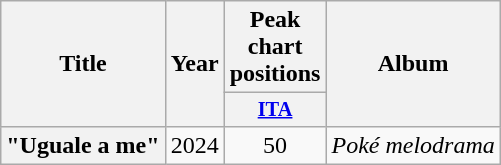<table class="wikitable plainrowheaders" style="text-align:center;">
<tr>
<th scope="col" rowspan="2">Title</th>
<th scope="col" rowspan="2">Year</th>
<th scope="col" colspan="1">Peak chart positions</th>
<th scope="col" rowspan="2">Album</th>
</tr>
<tr>
<th scope="col" style="width:3em;font-size:85%;"><a href='#'>ITA</a><br></th>
</tr>
<tr>
<th scope="row">"Uguale a me"<br></th>
<td>2024</td>
<td>50<br></td>
<td><em>Poké melodrama</em></td>
</tr>
</table>
